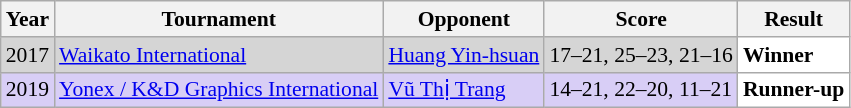<table class="sortable wikitable" style="font-size: 90%;">
<tr>
<th>Year</th>
<th>Tournament</th>
<th>Opponent</th>
<th>Score</th>
<th>Result</th>
</tr>
<tr style="background:#D5D5D5">
<td align="center">2017</td>
<td align="left"><a href='#'>Waikato International</a></td>
<td align="left"> <a href='#'>Huang Yin-hsuan</a></td>
<td align="left">17–21, 25–23, 21–16</td>
<td style="text-align:left; background:white"> <strong>Winner</strong></td>
</tr>
<tr style="background:#D8CEF6">
<td align="center">2019</td>
<td align="left"><a href='#'>Yonex / K&D Graphics International</a></td>
<td align="left"> <a href='#'>Vũ Thị Trang</a></td>
<td align="left">14–21, 22–20, 11–21</td>
<td style="text-align:left; background:white"> <strong>Runner-up</strong></td>
</tr>
</table>
